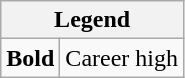<table class="wikitable mw-collapsible mw-collapsed">
<tr>
<th colspan="2">Legend</th>
</tr>
<tr>
<td><strong>Bold</strong></td>
<td>Career high</td>
</tr>
</table>
